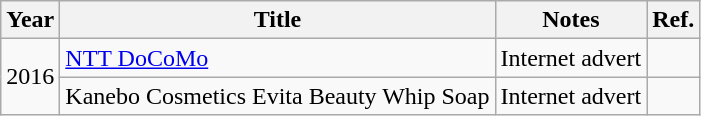<table class="wikitable">
<tr>
<th>Year</th>
<th>Title</th>
<th>Notes</th>
<th>Ref.</th>
</tr>
<tr>
<td rowspan="2">2016</td>
<td><a href='#'>NTT DoCoMo</a></td>
<td>Internet advert</td>
<td></td>
</tr>
<tr>
<td>Kanebo Cosmetics Evita Beauty Whip Soap</td>
<td>Internet advert</td>
<td></td>
</tr>
</table>
